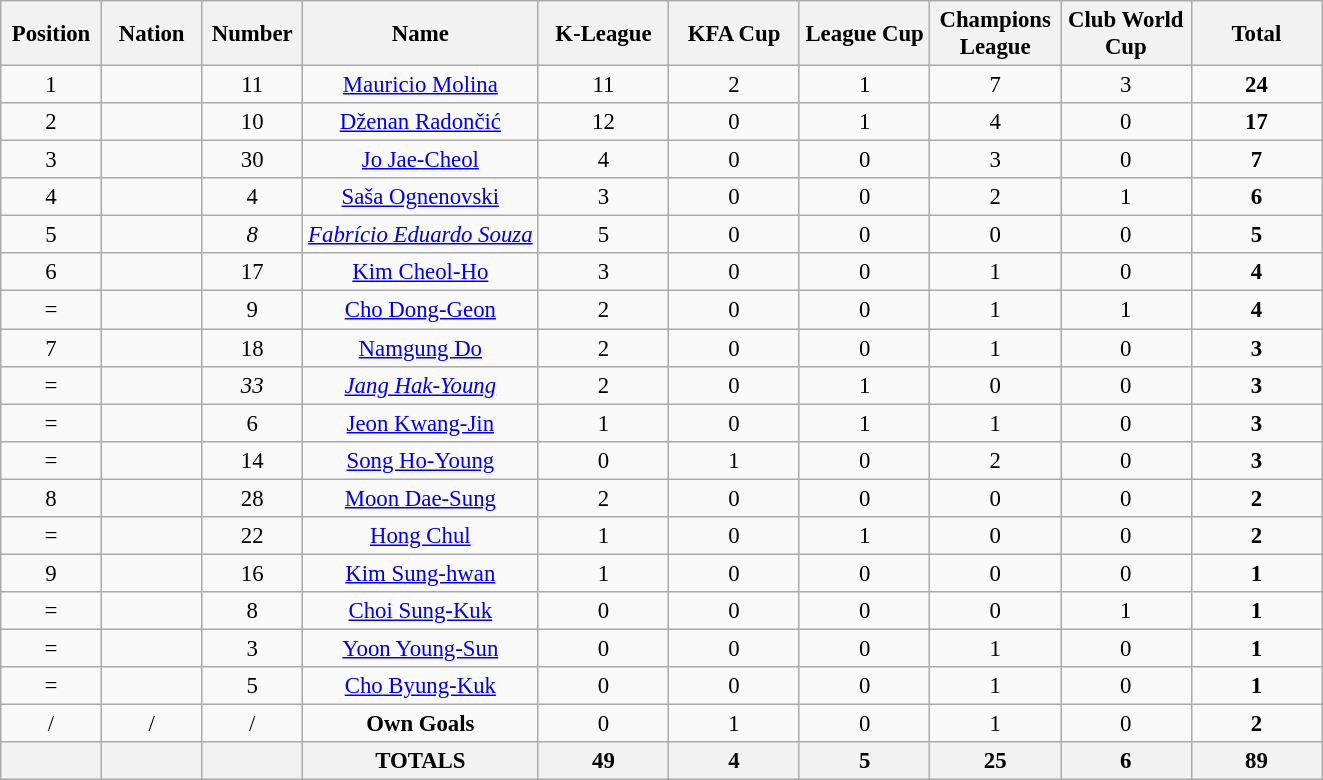<table class="wikitable" style="font-size: 95%; text-align: center;">
<tr>
<th width=60>Position</th>
<th width=60>Nation</th>
<th width=60>Number</th>
<th width=150>Name</th>
<th width=80>K-League</th>
<th width=80>KFA Cup</th>
<th width=80>League Cup</th>
<th width=80>Champions League</th>
<th width=80>Club World Cup</th>
<th width=80>Total</th>
</tr>
<tr>
<td>1</td>
<td></td>
<td>11</td>
<td><a href='#'>Mauricio Molina</a></td>
<td>11</td>
<td>2</td>
<td>1</td>
<td>7</td>
<td>3</td>
<td><strong>24</strong></td>
</tr>
<tr>
<td>2</td>
<td></td>
<td>10</td>
<td><a href='#'>Dženan Radončić</a></td>
<td>12</td>
<td>0</td>
<td>1</td>
<td>4</td>
<td>0</td>
<td><strong>17</strong></td>
</tr>
<tr>
<td>3</td>
<td></td>
<td>30</td>
<td><a href='#'>Jo Jae-Cheol</a></td>
<td>4</td>
<td>0</td>
<td>0</td>
<td>3</td>
<td>0</td>
<td><strong>7</strong></td>
</tr>
<tr>
<td>4</td>
<td></td>
<td>4</td>
<td><a href='#'>Saša Ognenovski</a></td>
<td>3</td>
<td>0</td>
<td>0</td>
<td>2</td>
<td>1</td>
<td><strong>6</strong></td>
</tr>
<tr>
<td>5</td>
<td></td>
<td><em>8</em></td>
<td><em><a href='#'>Fabrício Eduardo Souza</a></em></td>
<td>5</td>
<td>0</td>
<td>0</td>
<td>0</td>
<td>0</td>
<td><strong>5</strong></td>
</tr>
<tr>
<td>6</td>
<td></td>
<td>17</td>
<td><a href='#'>Kim Cheol-Ho</a></td>
<td>3</td>
<td>0</td>
<td>0</td>
<td>1</td>
<td>0</td>
<td><strong>4</strong></td>
</tr>
<tr>
<td>=</td>
<td></td>
<td>9</td>
<td><a href='#'>Cho Dong-Geon</a></td>
<td>2</td>
<td>0</td>
<td>0</td>
<td>1</td>
<td>1</td>
<td><strong>4</strong></td>
</tr>
<tr>
<td>7</td>
<td></td>
<td>18</td>
<td><a href='#'>Namgung Do</a></td>
<td>2</td>
<td>0</td>
<td>0</td>
<td>1</td>
<td>0</td>
<td><strong>3</strong></td>
</tr>
<tr>
<td>=</td>
<td></td>
<td><em>33</em></td>
<td><em><a href='#'>Jang Hak-Young</a></em></td>
<td>2</td>
<td>0</td>
<td>1</td>
<td>0</td>
<td>0</td>
<td><strong>3</strong></td>
</tr>
<tr>
<td>=</td>
<td></td>
<td>6</td>
<td><a href='#'>Jeon Kwang-Jin</a></td>
<td>1</td>
<td>0</td>
<td>1</td>
<td>1</td>
<td>0</td>
<td><strong>3</strong></td>
</tr>
<tr>
<td>=</td>
<td></td>
<td>14</td>
<td><a href='#'>Song Ho-Young</a></td>
<td>0</td>
<td>1</td>
<td>0</td>
<td>2</td>
<td>0</td>
<td><strong>3</strong></td>
</tr>
<tr>
<td>8</td>
<td></td>
<td>28</td>
<td><a href='#'>Moon Dae-Sung</a></td>
<td>2</td>
<td>0</td>
<td>0</td>
<td>0</td>
<td>0</td>
<td><strong>2</strong></td>
</tr>
<tr>
<td>=</td>
<td></td>
<td>22</td>
<td><a href='#'>Hong Chul</a></td>
<td>1</td>
<td>0</td>
<td>1</td>
<td>0</td>
<td>0</td>
<td><strong>2</strong></td>
</tr>
<tr>
<td>9</td>
<td></td>
<td>16</td>
<td><a href='#'>Kim Sung-hwan</a></td>
<td>1</td>
<td>0</td>
<td>0</td>
<td>0</td>
<td>0</td>
<td><strong>1</strong></td>
</tr>
<tr>
<td>=</td>
<td></td>
<td>8</td>
<td><a href='#'>Choi Sung-Kuk</a></td>
<td>0</td>
<td>0</td>
<td>0</td>
<td>0</td>
<td>1</td>
<td><strong>1</strong></td>
</tr>
<tr>
<td>=</td>
<td></td>
<td>3</td>
<td><a href='#'>Yoon Young-Sun</a></td>
<td>0</td>
<td>0</td>
<td>0</td>
<td>1</td>
<td>0</td>
<td><strong>1</strong></td>
</tr>
<tr>
<td>=</td>
<td></td>
<td>5</td>
<td><a href='#'>Cho Byung-Kuk</a></td>
<td>0</td>
<td>0</td>
<td>0</td>
<td>1</td>
<td>0</td>
<td><strong>1</strong></td>
</tr>
<tr>
<td>/</td>
<td>/</td>
<td>/</td>
<td><strong>Own Goals</strong></td>
<td>0</td>
<td>1</td>
<td>0</td>
<td>1</td>
<td>0</td>
<td><strong>2</strong></td>
</tr>
<tr>
<th></th>
<th></th>
<th></th>
<th>TOTALS</th>
<th>49</th>
<th>4</th>
<th>5</th>
<th>25</th>
<th>6</th>
<th>89</th>
</tr>
</table>
